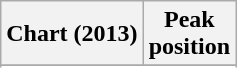<table class="wikitable sortable">
<tr>
<th align="left">Chart (2013)</th>
<th align="center">Peak<br>position</th>
</tr>
<tr>
</tr>
<tr>
</tr>
<tr>
</tr>
<tr>
</tr>
<tr>
</tr>
</table>
